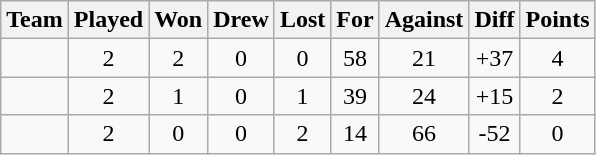<table class="wikitable" style="text-align:center">
<tr>
<th>Team</th>
<th>Played</th>
<th>Won</th>
<th>Drew</th>
<th>Lost</th>
<th>For</th>
<th>Against</th>
<th>Diff</th>
<th>Points</th>
</tr>
<tr>
<td align=left></td>
<td>2</td>
<td>2</td>
<td>0</td>
<td>0</td>
<td>58</td>
<td>21</td>
<td>+37</td>
<td>4</td>
</tr>
<tr>
<td align=left></td>
<td>2</td>
<td>1</td>
<td>0</td>
<td>1</td>
<td>39</td>
<td>24</td>
<td>+15</td>
<td>2</td>
</tr>
<tr>
<td align=left></td>
<td>2</td>
<td>0</td>
<td>0</td>
<td>2</td>
<td>14</td>
<td>66</td>
<td>-52</td>
<td>0</td>
</tr>
</table>
